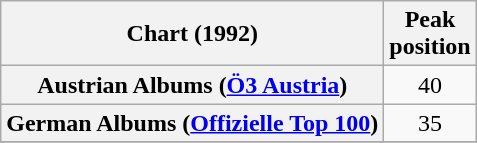<table class="wikitable plainrowheaders" style="text-align:center">
<tr>
<th scope="col">Chart (1992)</th>
<th scope="col">Peak<br>position</th>
</tr>
<tr>
<th scope="row">Austrian Albums (<a href='#'>Ö3 Austria</a>)</th>
<td>40</td>
</tr>
<tr>
<th scope="row">German Albums (<a href='#'>Offizielle Top 100</a>)</th>
<td>35</td>
</tr>
<tr>
</tr>
</table>
